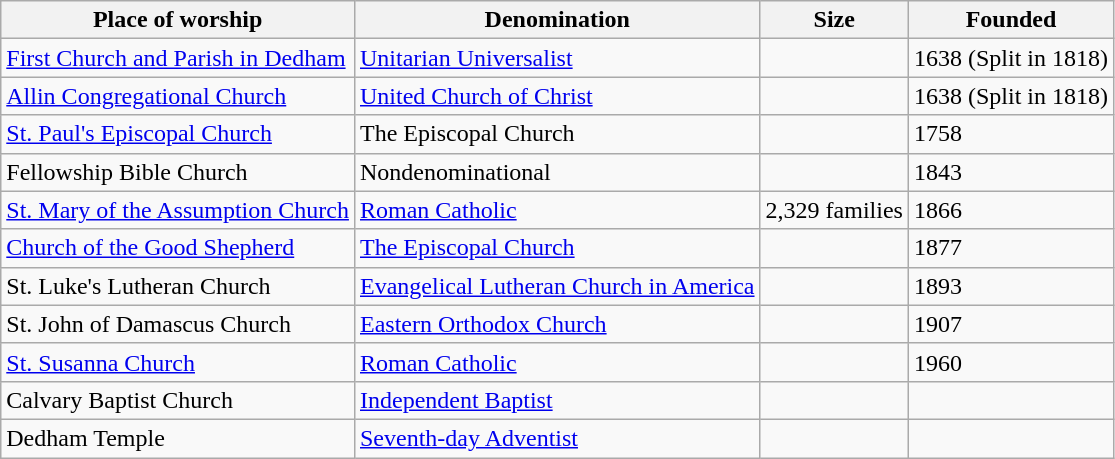<table class="wikitable">
<tr>
<th>Place of worship</th>
<th>Denomination</th>
<th>Size</th>
<th>Founded</th>
</tr>
<tr>
<td><a href='#'>First Church and Parish in Dedham</a></td>
<td><a href='#'>Unitarian Universalist</a></td>
<td></td>
<td>1638 (Split in 1818)</td>
</tr>
<tr>
<td><a href='#'>Allin Congregational Church</a></td>
<td><a href='#'>United Church of Christ</a></td>
<td></td>
<td>1638 (Split in 1818)</td>
</tr>
<tr>
<td><a href='#'>St. Paul's Episcopal Church</a></td>
<td>The Episcopal Church</td>
<td></td>
<td>1758</td>
</tr>
<tr>
<td>Fellowship Bible Church</td>
<td>Nondenominational<br></td>
<td></td>
<td>1843</td>
</tr>
<tr>
<td><a href='#'>St. Mary of the Assumption Church</a></td>
<td><a href='#'>Roman Catholic</a></td>
<td>2,329 families</td>
<td>1866</td>
</tr>
<tr>
<td><a href='#'>Church of the Good Shepherd</a></td>
<td><a href='#'>The Episcopal Church</a></td>
<td></td>
<td>1877</td>
</tr>
<tr>
<td>St. Luke's Lutheran Church</td>
<td><a href='#'>Evangelical Lutheran Church in America</a></td>
<td></td>
<td>1893</td>
</tr>
<tr>
<td>St. John of Damascus Church</td>
<td><a href='#'>Eastern Orthodox Church</a></td>
<td></td>
<td>1907</td>
</tr>
<tr>
<td><a href='#'>St. Susanna Church</a></td>
<td><a href='#'>Roman Catholic</a></td>
<td></td>
<td>1960</td>
</tr>
<tr>
<td>Calvary Baptist Church</td>
<td><a href='#'>Independent Baptist</a></td>
<td></td>
<td></td>
</tr>
<tr>
<td>Dedham Temple</td>
<td><a href='#'>Seventh-day Adventist</a></td>
<td></td>
<td></td>
</tr>
</table>
